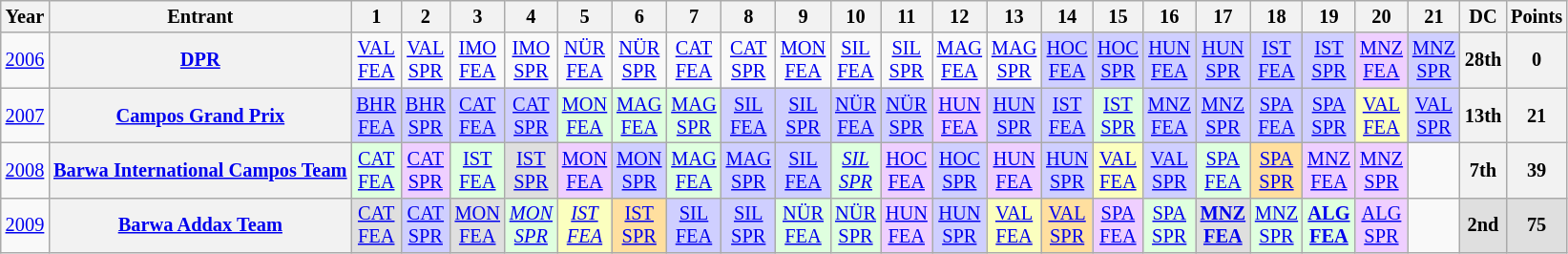<table class="wikitable" style="text-align:center; font-size:85%">
<tr>
<th>Year</th>
<th>Entrant</th>
<th>1</th>
<th>2</th>
<th>3</th>
<th>4</th>
<th>5</th>
<th>6</th>
<th>7</th>
<th>8</th>
<th>9</th>
<th>10</th>
<th>11</th>
<th>12</th>
<th>13</th>
<th>14</th>
<th>15</th>
<th>16</th>
<th>17</th>
<th>18</th>
<th>19</th>
<th>20</th>
<th>21</th>
<th>DC</th>
<th>Points</th>
</tr>
<tr>
<td><a href='#'>2006</a></td>
<th nowrap><a href='#'>DPR</a></th>
<td><a href='#'>VAL<br>FEA</a></td>
<td><a href='#'>VAL<br>SPR</a></td>
<td><a href='#'>IMO<br>FEA</a></td>
<td><a href='#'>IMO<br>SPR</a></td>
<td><a href='#'>NÜR<br>FEA</a></td>
<td><a href='#'>NÜR<br>SPR</a></td>
<td><a href='#'>CAT<br>FEA</a></td>
<td><a href='#'>CAT<br>SPR</a></td>
<td><a href='#'>MON<br>FEA</a></td>
<td><a href='#'>SIL<br>FEA</a></td>
<td><a href='#'>SIL<br>SPR</a></td>
<td><a href='#'>MAG<br>FEA</a></td>
<td><a href='#'>MAG<br>SPR</a></td>
<td style="background:#CFCFFF;"><a href='#'>HOC<br>FEA</a><br></td>
<td style="background:#CFCFFF;"><a href='#'>HOC<br>SPR</a><br></td>
<td style="background:#CFCFFF;"><a href='#'>HUN<br>FEA</a><br></td>
<td style="background:#CFCFFF;"><a href='#'>HUN<br>SPR</a><br></td>
<td style="background:#CFCFFF;"><a href='#'>IST<br>FEA</a><br></td>
<td style="background:#CFCFFF;"><a href='#'>IST<br>SPR</a><br></td>
<td style="background:#EFCFFF;"><a href='#'>MNZ<br>FEA</a><br></td>
<td style="background:#CFCFFF;"><a href='#'>MNZ<br>SPR</a><br></td>
<th>28th</th>
<th>0</th>
</tr>
<tr>
<td><a href='#'>2007</a></td>
<th nowrap><a href='#'>Campos Grand Prix</a></th>
<td style="background:#CFCFFF;"><a href='#'>BHR<br>FEA</a><br></td>
<td style="background:#CFCFFF;"><a href='#'>BHR<br>SPR</a><br></td>
<td style="background:#CFCFFF;"><a href='#'>CAT<br>FEA</a><br></td>
<td style="background:#CFCFFF;"><a href='#'>CAT<br>SPR</a><br></td>
<td style="background:#DFFFDF;"><a href='#'>MON<br>FEA</a><br></td>
<td style="background:#DFFFDF;"><a href='#'>MAG<br>FEA</a><br></td>
<td style="background:#DFFFDF;"><a href='#'>MAG<br>SPR</a><br></td>
<td style="background:#CFCFFF;"><a href='#'>SIL<br>FEA</a><br></td>
<td style="background:#CFCFFF;"><a href='#'>SIL<br>SPR</a><br></td>
<td style="background:#CFCFFF;"><a href='#'>NÜR<br>FEA</a><br></td>
<td style="background:#CFCFFF;"><a href='#'>NÜR<br>SPR</a><br></td>
<td style="background:#EFCFFF;"><a href='#'>HUN<br>FEA</a><br></td>
<td style="background:#CFCFFF;"><a href='#'>HUN<br>SPR</a><br></td>
<td style="background:#CFCFFF;"><a href='#'>IST<br>FEA</a><br></td>
<td style="background:#DFFFDF;"><a href='#'>IST<br>SPR</a><br></td>
<td style="background:#CFCFFF;"><a href='#'>MNZ<br>FEA</a><br></td>
<td style="background:#CFCFFF;"><a href='#'>MNZ<br>SPR</a><br></td>
<td style="background:#CFCFFF;"><a href='#'>SPA<br>FEA</a><br></td>
<td style="background:#CFCFFF;"><a href='#'>SPA<br>SPR</a><br></td>
<td style="background:#FBFFBF;"><a href='#'>VAL<br>FEA</a><br></td>
<td style="background:#CFCFFF;"><a href='#'>VAL<br>SPR</a><br></td>
<th>13th</th>
<th>21</th>
</tr>
<tr>
<td><a href='#'>2008</a></td>
<th nowrap><a href='#'>Barwa International Campos Team</a></th>
<td style="background:#DFFFDF;"><a href='#'>CAT<br>FEA</a><br></td>
<td style="background:#EFCFFF;"><a href='#'>CAT<br>SPR</a><br></td>
<td style="background:#DFFFDF;"><a href='#'>IST<br>FEA</a><br></td>
<td style="background:#DFDFDF;"><a href='#'>IST<br>SPR</a><br></td>
<td style="background:#EFCFFF;"><a href='#'>MON<br>FEA</a><br></td>
<td style="background:#CFCFFF;"><a href='#'>MON<br>SPR</a><br></td>
<td style="background:#DFFFDF;"><a href='#'>MAG<br>FEA</a><br></td>
<td style="background:#CFCFFF;"><a href='#'>MAG<br>SPR</a><br></td>
<td style="background:#CFCFFF;"><a href='#'>SIL<br>FEA</a><br></td>
<td style="background:#DFFFDF;"><em><a href='#'>SIL<br>SPR</a></em><br></td>
<td style="background:#EFCFFF;"><a href='#'>HOC<br>FEA</a><br></td>
<td style="background:#CFCFFF;"><a href='#'>HOC<br>SPR</a><br></td>
<td style="background:#EFCFFF;"><a href='#'>HUN<br>FEA</a><br></td>
<td style="background:#CFCFFF;"><a href='#'>HUN<br>SPR</a><br></td>
<td style="background:#FBFFBF;"><a href='#'>VAL<br>FEA</a><br></td>
<td style="background:#CFCFFF;"><a href='#'>VAL<br>SPR</a><br></td>
<td style="background:#DFFFDF;"><a href='#'>SPA<br>FEA</a><br></td>
<td style="background:#FFDF9F;"><a href='#'>SPA<br>SPR</a><br></td>
<td style="background:#EFCFFF;"><a href='#'>MNZ<br>FEA</a><br></td>
<td style="background:#EFCFFF;"><a href='#'>MNZ<br>SPR</a><br></td>
<td></td>
<th>7th</th>
<th>39</th>
</tr>
<tr>
<td><a href='#'>2009</a></td>
<th nowrap><a href='#'>Barwa Addax Team</a></th>
<td style="background:#DFDFDF;"><a href='#'>CAT<br>FEA</a><br></td>
<td style="background:#CFCFFF;"><a href='#'>CAT<br>SPR</a><br></td>
<td style="background:#DFDFDF;"><a href='#'>MON<br>FEA</a><br></td>
<td style="background:#DFFFDF;"><em><a href='#'>MON<br>SPR</a></em><br></td>
<td style="background:#FBFFBF;"><em><a href='#'>IST<br>FEA</a></em><br></td>
<td style="background:#FFDF9F;"><a href='#'>IST<br>SPR</a><br></td>
<td style="background:#CFCFFF;"><a href='#'>SIL<br>FEA</a><br></td>
<td style="background:#CFCFFF;"><a href='#'>SIL<br>SPR</a><br></td>
<td style="background:#DFFFDF;"><a href='#'>NÜR<br>FEA</a><br></td>
<td style="background:#DFFFDF;"><a href='#'>NÜR<br>SPR</a><br></td>
<td style="background:#EFCFFF;"><a href='#'>HUN<br>FEA</a><br></td>
<td style="background:#CFCFFF;"><a href='#'>HUN<br>SPR</a><br></td>
<td style="background:#FBFFBF;"><a href='#'>VAL<br>FEA</a><br></td>
<td style="background:#FFDF9F;"><a href='#'>VAL<br>SPR</a><br></td>
<td style="background:#EFCFFF;"><a href='#'>SPA<br>FEA</a><br></td>
<td style="background:#DFFFDF;"><a href='#'>SPA<br>SPR</a><br></td>
<td style="background:#DFDFDF;"><strong><a href='#'>MNZ<br>FEA</a></strong><br></td>
<td style="background:#DFFFDF;"><a href='#'>MNZ<br>SPR</a><br></td>
<td style="background:#DFFFDF;"><strong><a href='#'>ALG<br>FEA</a></strong><br></td>
<td style="background:#EFCFFF;"><a href='#'>ALG<br>SPR</a><br></td>
<td></td>
<th style="background:#DFDFDF;">2nd</th>
<th style="background:#DFDFDF;">75</th>
</tr>
</table>
